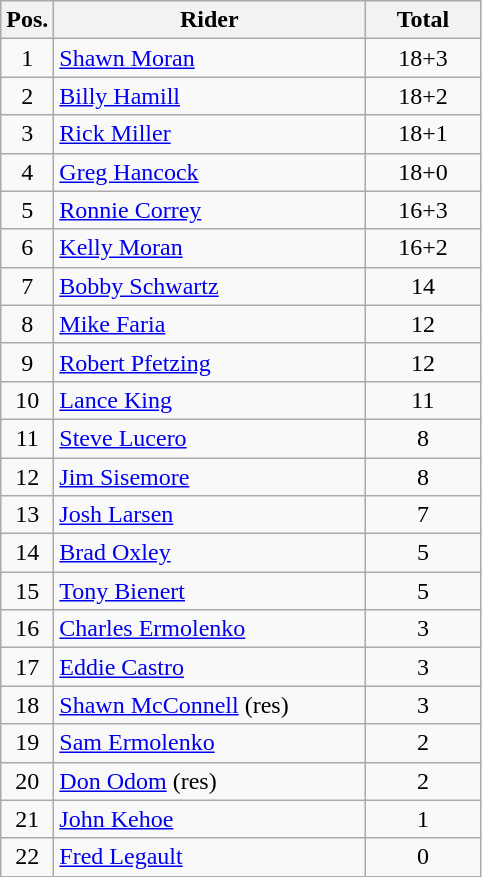<table class=wikitable>
<tr>
<th width=25px>Pos.</th>
<th width=200px>Rider</th>
<th width=70px>Total</th>
</tr>
<tr align=center >
<td>1</td>
<td align=left><a href='#'>Shawn Moran</a></td>
<td>18+3</td>
</tr>
<tr align=center >
<td>2</td>
<td align=left><a href='#'>Billy Hamill</a></td>
<td>18+2</td>
</tr>
<tr align=center >
<td>3</td>
<td align=left><a href='#'>Rick Miller</a></td>
<td>18+1</td>
</tr>
<tr align=center >
<td>4</td>
<td align=left><a href='#'>Greg Hancock</a></td>
<td>18+0</td>
</tr>
<tr align=center >
<td>5</td>
<td align=left><a href='#'>Ronnie Correy</a></td>
<td>16+3</td>
</tr>
<tr align=center>
<td>6</td>
<td align=left><a href='#'>Kelly Moran</a></td>
<td>16+2</td>
</tr>
<tr align=center>
<td>7</td>
<td align=left><a href='#'>Bobby Schwartz</a></td>
<td>14</td>
</tr>
<tr align=center>
<td>8</td>
<td align=left><a href='#'>Mike Faria</a></td>
<td>12</td>
</tr>
<tr align=center>
<td>9</td>
<td align=left><a href='#'>Robert Pfetzing</a></td>
<td>12</td>
</tr>
<tr align=center>
<td>10</td>
<td align=left><a href='#'>Lance King</a></td>
<td>11</td>
</tr>
<tr align=center>
<td>11</td>
<td align=left><a href='#'>Steve Lucero</a></td>
<td>8</td>
</tr>
<tr align=center>
<td>12</td>
<td align=left><a href='#'>Jim Sisemore</a></td>
<td>8</td>
</tr>
<tr align=center>
<td>13</td>
<td align=left><a href='#'>Josh Larsen</a></td>
<td>7</td>
</tr>
<tr align=center>
<td>14</td>
<td align=left><a href='#'>Brad Oxley</a></td>
<td>5</td>
</tr>
<tr align=center>
<td>15</td>
<td align=left><a href='#'>Tony Bienert</a></td>
<td>5</td>
</tr>
<tr align=center>
<td>16</td>
<td align=left><a href='#'>Charles Ermolenko</a></td>
<td>3</td>
</tr>
<tr align=center>
<td>17</td>
<td align=left><a href='#'>Eddie Castro</a></td>
<td>3</td>
</tr>
<tr align=center>
<td>18</td>
<td align=left><a href='#'>Shawn McConnell</a> (res)</td>
<td>3</td>
</tr>
<tr align=center>
<td>19</td>
<td align=left><a href='#'>Sam Ermolenko</a></td>
<td>2</td>
</tr>
<tr align=center>
<td>20</td>
<td align=left><a href='#'>Don Odom</a> (res)</td>
<td>2</td>
</tr>
<tr align=center>
<td>21</td>
<td align=left><a href='#'>John Kehoe</a></td>
<td>1</td>
</tr>
<tr align=center>
<td>22</td>
<td align=left><a href='#'>Fred Legault</a></td>
<td>0</td>
</tr>
</table>
